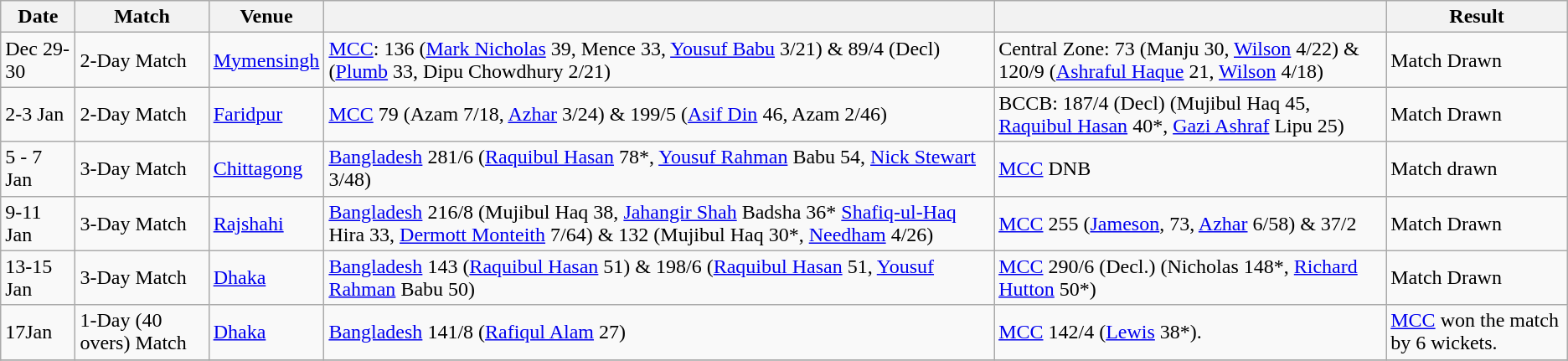<table class="wikitable">
<tr>
<th>Date</th>
<th>Match</th>
<th>Venue</th>
<th></th>
<th></th>
<th>Result</th>
</tr>
<tr>
<td>Dec 29-30</td>
<td>2-Day Match</td>
<td><a href='#'>Mymensingh</a></td>
<td><a href='#'>MCC</a>: 136 (<a href='#'>Mark Nicholas</a> 39, Mence 33, <a href='#'>Yousuf Babu</a> 3/21) & 89/4 (Decl) (<a href='#'>Plumb</a> 33, Dipu Chowdhury 2/21)</td>
<td>Central Zone: 73 (Manju 30, <a href='#'>Wilson</a> 4/22) & 120/9 (<a href='#'>Ashraful Haque</a> 21, <a href='#'>Wilson</a> 4/18)</td>
<td>Match Drawn</td>
</tr>
<tr>
<td>2-3 Jan</td>
<td>2-Day Match</td>
<td><a href='#'>Faridpur</a></td>
<td><a href='#'>MCC</a> 79 (Azam 7/18, <a href='#'>Azhar</a> 3/24) & 199/5 (<a href='#'>Asif Din</a> 46, Azam 2/46)</td>
<td>BCCB: 187/4 (Decl) (Mujibul Haq 45, <a href='#'>Raquibul Hasan</a> 40*, <a href='#'>Gazi Ashraf</a> Lipu 25)</td>
<td>Match Drawn</td>
</tr>
<tr>
<td>5 - 7 Jan</td>
<td>3-Day Match</td>
<td><a href='#'>Chittagong</a></td>
<td><a href='#'>Bangladesh</a> 281/6 (<a href='#'>Raquibul Hasan</a> 78*, <a href='#'>Yousuf Rahman</a> Babu 54, <a href='#'>Nick Stewart</a> 3/48)</td>
<td><a href='#'>MCC</a> DNB</td>
<td>Match drawn</td>
</tr>
<tr>
<td>9-11 Jan</td>
<td>3-Day Match</td>
<td><a href='#'>Rajshahi</a></td>
<td><a href='#'>Bangladesh</a> 216/8 (Mujibul Haq 38, <a href='#'>Jahangir Shah</a> Badsha 36* <a href='#'>Shafiq-ul-Haq</a> Hira 33, <a href='#'>Dermott Monteith</a> 7/64) & 132 (Mujibul Haq 30*, <a href='#'>Needham</a> 4/26)</td>
<td><a href='#'>MCC</a> 255 (<a href='#'>Jameson</a>, 73, <a href='#'>Azhar</a> 6/58) & 37/2</td>
<td>Match Drawn</td>
</tr>
<tr>
<td>13-15 Jan</td>
<td>3-Day Match</td>
<td><a href='#'>Dhaka</a></td>
<td><a href='#'>Bangladesh</a> 143 (<a href='#'>Raquibul Hasan</a> 51) & 198/6 (<a href='#'>Raquibul Hasan</a> 51, <a href='#'>Yousuf Rahman</a> Babu 50)</td>
<td><a href='#'>MCC</a> 290/6 (Decl.) (Nicholas 148*, <a href='#'>Richard Hutton</a> 50*)</td>
<td>Match Drawn</td>
</tr>
<tr>
<td>17Jan</td>
<td>1-Day (40 overs) Match</td>
<td><a href='#'>Dhaka</a></td>
<td><a href='#'>Bangladesh</a> 141/8  (<a href='#'>Rafiqul Alam</a> 27)</td>
<td><a href='#'>MCC</a> 142/4 (<a href='#'>Lewis</a> 38*).</td>
<td><a href='#'>MCC</a> won the match by 6 wickets.</td>
</tr>
<tr>
</tr>
</table>
